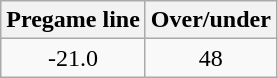<table class="wikitable">
<tr align="center">
<th style=>Pregame line</th>
<th style=>Over/under</th>
</tr>
<tr align="center">
<td>-21.0</td>
<td>48</td>
</tr>
</table>
